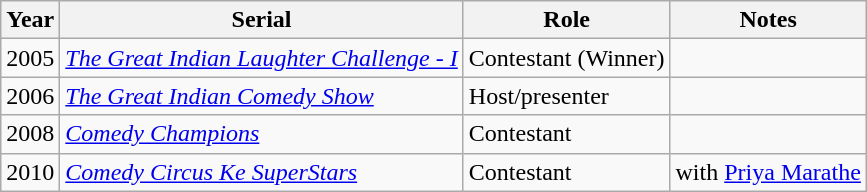<table class="wikitable sortable">
<tr>
<th>Year</th>
<th>Serial</th>
<th>Role</th>
<th>Notes</th>
</tr>
<tr>
<td>2005</td>
<td><em><a href='#'>The Great Indian Laughter Challenge - I</a></em></td>
<td>Contestant (Winner)</td>
<td></td>
</tr>
<tr>
<td>2006</td>
<td><em><a href='#'>The Great Indian Comedy Show</a></em></td>
<td>Host/presenter</td>
<td></td>
</tr>
<tr>
<td>2008</td>
<td><em><a href='#'>Comedy Champions</a></em></td>
<td>Contestant</td>
<td></td>
</tr>
<tr>
<td>2010</td>
<td><em><a href='#'>Comedy Circus Ke SuperStars</a></em></td>
<td>Contestant</td>
<td>with <a href='#'>Priya Marathe</a></td>
</tr>
</table>
